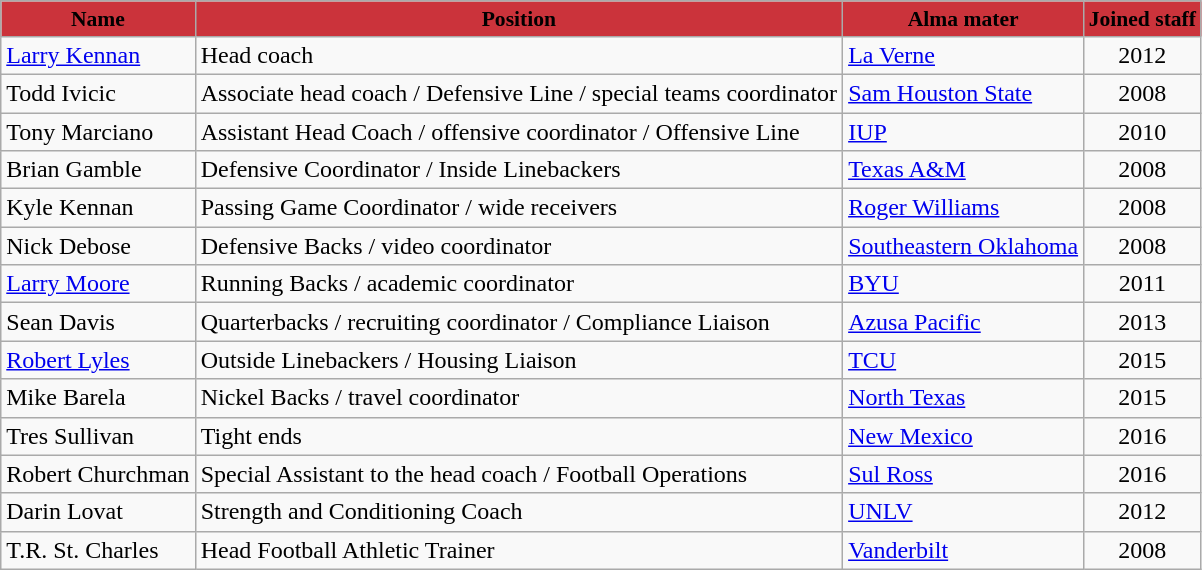<table class="wikitable">
<tr style="background:#CB333B; text-align:center;font-size:90%;">
<td><span><strong>Name</strong> </span></td>
<td><span><strong>Position</strong> </span></td>
<td><span><strong>Alma mater</strong></span></td>
<td><span><strong>Joined staff</strong></span></td>
</tr>
<tr>
<td><a href='#'>Larry Kennan</a></td>
<td>Head coach</td>
<td><a href='#'>La Verne</a></td>
<td align=center>2012</td>
</tr>
<tr>
<td>Todd Ivicic</td>
<td>Associate head coach / Defensive Line / special teams coordinator</td>
<td><a href='#'>Sam Houston State</a></td>
<td align=center>2008</td>
</tr>
<tr>
<td>Tony Marciano</td>
<td>Assistant Head Coach / offensive coordinator / Offensive Line</td>
<td><a href='#'>IUP</a></td>
<td align=center>2010</td>
</tr>
<tr>
<td>Brian Gamble</td>
<td>Defensive Coordinator / Inside Linebackers</td>
<td><a href='#'>Texas A&M</a></td>
<td align=center>2008</td>
</tr>
<tr>
<td>Kyle Kennan</td>
<td>Passing Game Coordinator / wide receivers</td>
<td><a href='#'>Roger Williams</a></td>
<td align=center>2008</td>
</tr>
<tr>
<td>Nick Debose</td>
<td>Defensive Backs / video coordinator</td>
<td><a href='#'>Southeastern Oklahoma</a></td>
<td align=center>2008</td>
</tr>
<tr>
<td><a href='#'>Larry Moore</a></td>
<td>Running Backs / academic coordinator</td>
<td><a href='#'>BYU</a></td>
<td align=center>2011</td>
</tr>
<tr>
<td>Sean Davis</td>
<td>Quarterbacks / recruiting coordinator / Compliance Liaison</td>
<td><a href='#'>Azusa Pacific</a></td>
<td align=center>2013</td>
</tr>
<tr>
<td><a href='#'>Robert Lyles</a></td>
<td>Outside Linebackers / Housing Liaison</td>
<td><a href='#'>TCU</a></td>
<td align=center>2015</td>
</tr>
<tr>
<td>Mike Barela</td>
<td>Nickel Backs / travel coordinator</td>
<td><a href='#'>North Texas</a></td>
<td align=center>2015</td>
</tr>
<tr>
<td>Tres Sullivan</td>
<td>Tight ends</td>
<td><a href='#'>New Mexico</a></td>
<td align=center>2016</td>
</tr>
<tr>
<td>Robert Churchman</td>
<td>Special Assistant to the head coach / Football Operations</td>
<td><a href='#'>Sul Ross</a></td>
<td align=center>2016</td>
</tr>
<tr>
<td>Darin Lovat</td>
<td>Strength and Conditioning Coach</td>
<td><a href='#'>UNLV</a></td>
<td align=center>2012</td>
</tr>
<tr>
<td>T.R. St. Charles</td>
<td>Head Football Athletic Trainer</td>
<td><a href='#'>Vanderbilt</a></td>
<td align=center>2008</td>
</tr>
</table>
